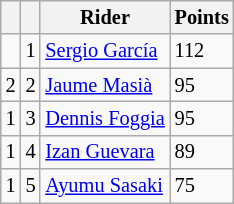<table class="wikitable" style="font-size: 85%;">
<tr>
<th></th>
<th></th>
<th>Rider</th>
<th>Points</th>
</tr>
<tr>
<td></td>
<td align=center>1</td>
<td> <a href='#'>Sergio García</a></td>
<td align=left>112</td>
</tr>
<tr>
<td> 2</td>
<td align=center>2</td>
<td> <a href='#'>Jaume Masià</a></td>
<td align=left>95</td>
</tr>
<tr>
<td> 1</td>
<td align=center>3</td>
<td> <a href='#'>Dennis Foggia</a></td>
<td align=left>95</td>
</tr>
<tr>
<td> 1</td>
<td align=center>4</td>
<td> <a href='#'>Izan Guevara</a></td>
<td align=left>89</td>
</tr>
<tr>
<td> 1</td>
<td align=center>5</td>
<td> <a href='#'>Ayumu Sasaki</a></td>
<td align=left>75</td>
</tr>
</table>
